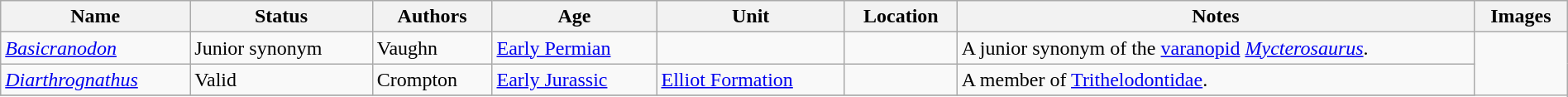<table class="wikitable sortable" align="center" width="100%">
<tr>
<th>Name</th>
<th>Status</th>
<th>Authors</th>
<th>Age</th>
<th>Unit</th>
<th>Location</th>
<th width="33%" class="unsortable">Notes</th>
<th class="unsortable">Images</th>
</tr>
<tr>
<td><em><a href='#'>Basicranodon</a></em></td>
<td>Junior synonym</td>
<td>Vaughn</td>
<td><a href='#'>Early Permian</a></td>
<td></td>
<td></td>
<td>A junior synonym of the <a href='#'>varanopid</a> <em><a href='#'>Mycterosaurus</a></em>.</td>
<td rowspan="99"></td>
</tr>
<tr>
<td><em><a href='#'>Diarthrognathus</a></em></td>
<td>Valid</td>
<td>Crompton</td>
<td><a href='#'>Early Jurassic</a></td>
<td><a href='#'>Elliot Formation</a></td>
<td></td>
<td>A member of <a href='#'>Trithelodontidae</a>.</td>
</tr>
<tr>
</tr>
</table>
